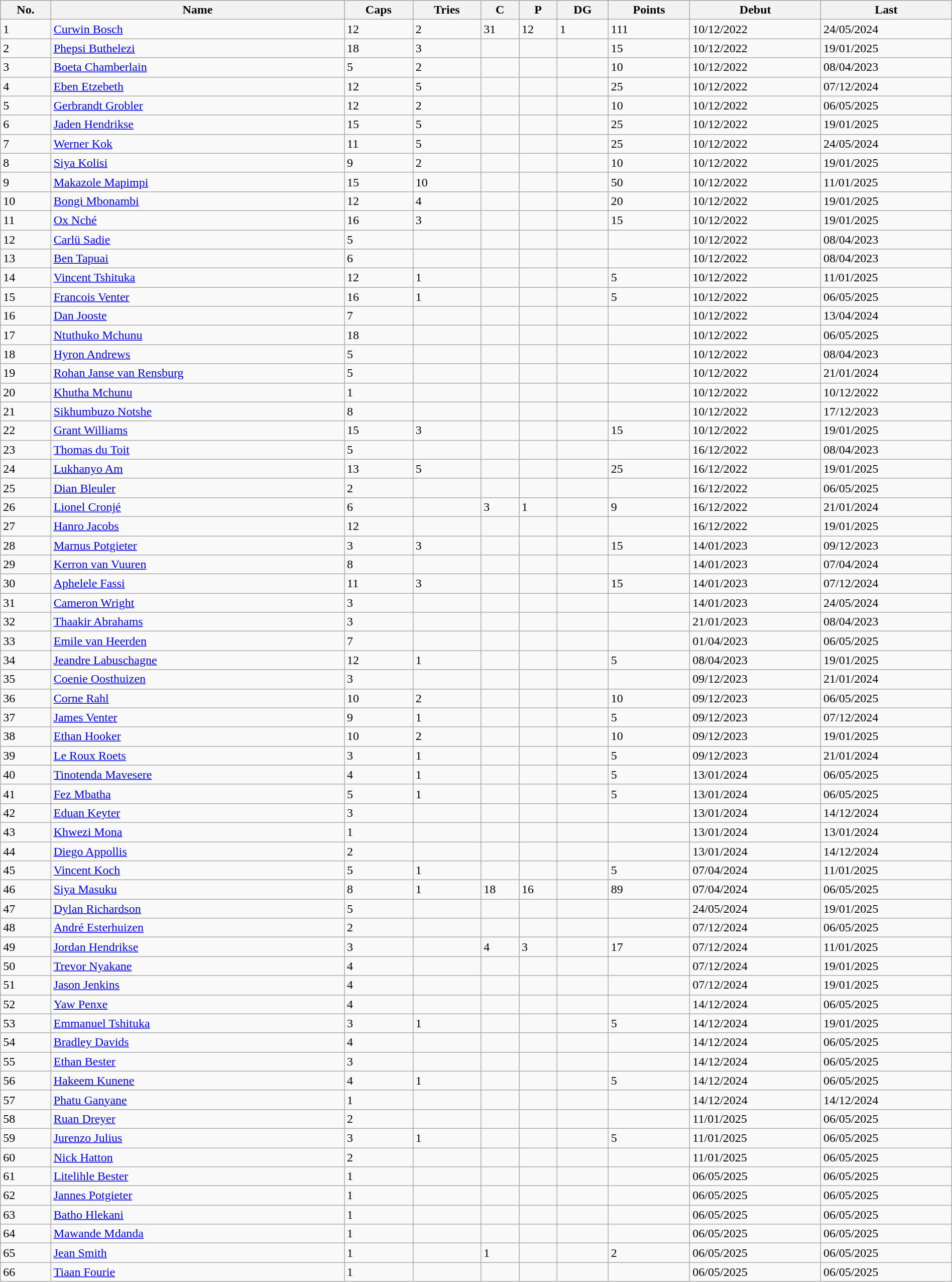<table class="wikitable sortable" style="width:100%;">
<tr style="background:#87cefa;">
<th>No.</th>
<th>Name</th>
<th>Caps</th>
<th>Tries</th>
<th>C</th>
<th>P</th>
<th>DG</th>
<th>Points</th>
<th>Debut</th>
<th>Last</th>
</tr>
<tr>
<td>1</td>
<td><a href='#'>Curwin Bosch</a></td>
<td>12</td>
<td>2</td>
<td>31</td>
<td>12</td>
<td>1</td>
<td>111</td>
<td>10/12/2022</td>
<td>24/05/2024</td>
</tr>
<tr>
<td>2</td>
<td><a href='#'>Phepsi Buthelezi</a></td>
<td>18</td>
<td>3</td>
<td></td>
<td></td>
<td></td>
<td>15</td>
<td>10/12/2022</td>
<td>19/01/2025</td>
</tr>
<tr>
<td>3</td>
<td><a href='#'>Boeta Chamberlain</a></td>
<td>5</td>
<td>2</td>
<td></td>
<td></td>
<td></td>
<td>10</td>
<td>10/12/2022</td>
<td>08/04/2023</td>
</tr>
<tr>
<td>4</td>
<td><a href='#'>Eben Etzebeth</a></td>
<td>12</td>
<td>5</td>
<td></td>
<td></td>
<td></td>
<td>25</td>
<td>10/12/2022</td>
<td>07/12/2024</td>
</tr>
<tr>
<td>5</td>
<td><a href='#'>Gerbrandt Grobler</a></td>
<td>12</td>
<td>2</td>
<td></td>
<td></td>
<td></td>
<td>10</td>
<td>10/12/2022</td>
<td>06/05/2025</td>
</tr>
<tr>
<td>6</td>
<td><a href='#'>Jaden Hendrikse</a></td>
<td>15</td>
<td>5</td>
<td></td>
<td></td>
<td></td>
<td>25</td>
<td>10/12/2022</td>
<td>19/01/2025</td>
</tr>
<tr>
<td>7</td>
<td><a href='#'>Werner Kok</a></td>
<td>11</td>
<td>5</td>
<td></td>
<td></td>
<td></td>
<td>25</td>
<td>10/12/2022</td>
<td>24/05/2024</td>
</tr>
<tr>
<td>8</td>
<td><a href='#'>Siya Kolisi</a></td>
<td>9</td>
<td>2</td>
<td></td>
<td></td>
<td></td>
<td>10</td>
<td>10/12/2022</td>
<td>19/01/2025</td>
</tr>
<tr>
<td>9</td>
<td><a href='#'>Makazole Mapimpi</a></td>
<td>15</td>
<td>10</td>
<td></td>
<td></td>
<td></td>
<td>50</td>
<td>10/12/2022</td>
<td>11/01/2025</td>
</tr>
<tr>
<td>10</td>
<td><a href='#'>Bongi Mbonambi</a></td>
<td>12</td>
<td>4</td>
<td></td>
<td></td>
<td></td>
<td>20</td>
<td>10/12/2022</td>
<td>19/01/2025</td>
</tr>
<tr>
<td>11</td>
<td><a href='#'>Ox Nché</a></td>
<td>16</td>
<td>3</td>
<td></td>
<td></td>
<td></td>
<td>15</td>
<td>10/12/2022</td>
<td>19/01/2025</td>
</tr>
<tr>
<td>12</td>
<td><a href='#'>Carlü Sadie</a></td>
<td>5</td>
<td></td>
<td></td>
<td></td>
<td></td>
<td></td>
<td>10/12/2022</td>
<td>08/04/2023</td>
</tr>
<tr>
<td>13</td>
<td><a href='#'>Ben Tapuai</a></td>
<td>6</td>
<td></td>
<td></td>
<td></td>
<td></td>
<td></td>
<td>10/12/2022</td>
<td>08/04/2023</td>
</tr>
<tr>
<td>14</td>
<td><a href='#'>Vincent Tshituka</a></td>
<td>12</td>
<td>1</td>
<td></td>
<td></td>
<td></td>
<td>5</td>
<td>10/12/2022</td>
<td>11/01/2025</td>
</tr>
<tr>
<td>15</td>
<td><a href='#'>Francois Venter</a></td>
<td>16</td>
<td>1</td>
<td></td>
<td></td>
<td></td>
<td>5</td>
<td>10/12/2022</td>
<td>06/05/2025</td>
</tr>
<tr>
<td>16</td>
<td><a href='#'>Dan Jooste</a></td>
<td>7</td>
<td></td>
<td></td>
<td></td>
<td></td>
<td></td>
<td>10/12/2022</td>
<td>13/04/2024</td>
</tr>
<tr>
<td>17</td>
<td><a href='#'>Ntuthuko Mchunu</a></td>
<td>18</td>
<td></td>
<td></td>
<td></td>
<td></td>
<td></td>
<td>10/12/2022</td>
<td>06/05/2025</td>
</tr>
<tr>
<td>18</td>
<td><a href='#'>Hyron Andrews</a></td>
<td>5</td>
<td></td>
<td></td>
<td></td>
<td></td>
<td></td>
<td>10/12/2022</td>
<td>08/04/2023</td>
</tr>
<tr>
<td>19</td>
<td><a href='#'>Rohan Janse van Rensburg</a></td>
<td>5</td>
<td></td>
<td></td>
<td></td>
<td></td>
<td></td>
<td>10/12/2022</td>
<td>21/01/2024</td>
</tr>
<tr>
<td>20</td>
<td><a href='#'>Khutha Mchunu</a></td>
<td>1</td>
<td></td>
<td></td>
<td></td>
<td></td>
<td></td>
<td>10/12/2022</td>
<td>10/12/2022</td>
</tr>
<tr>
<td>21</td>
<td><a href='#'>Sikhumbuzo Notshe</a></td>
<td>8</td>
<td></td>
<td></td>
<td></td>
<td></td>
<td></td>
<td>10/12/2022</td>
<td>17/12/2023</td>
</tr>
<tr>
<td>22</td>
<td><a href='#'>Grant Williams</a></td>
<td>15</td>
<td>3</td>
<td></td>
<td></td>
<td></td>
<td>15</td>
<td>10/12/2022</td>
<td>19/01/2025</td>
</tr>
<tr>
<td>23</td>
<td><a href='#'>Thomas du Toit</a></td>
<td>5</td>
<td></td>
<td></td>
<td></td>
<td></td>
<td></td>
<td>16/12/2022</td>
<td>08/04/2023</td>
</tr>
<tr>
<td>24</td>
<td><a href='#'>Lukhanyo Am</a></td>
<td>13</td>
<td>5</td>
<td></td>
<td></td>
<td></td>
<td>25</td>
<td>16/12/2022</td>
<td>19/01/2025</td>
</tr>
<tr>
<td>25</td>
<td><a href='#'>Dian Bleuler</a></td>
<td>2</td>
<td></td>
<td></td>
<td></td>
<td></td>
<td></td>
<td>16/12/2022</td>
<td>06/05/2025</td>
</tr>
<tr>
<td>26</td>
<td><a href='#'>Lionel Cronjé</a></td>
<td>6</td>
<td></td>
<td>3</td>
<td>1</td>
<td></td>
<td>9</td>
<td>16/12/2022</td>
<td>21/01/2024</td>
</tr>
<tr>
<td>27</td>
<td><a href='#'>Hanro Jacobs</a></td>
<td>12</td>
<td></td>
<td></td>
<td></td>
<td></td>
<td></td>
<td>16/12/2022</td>
<td>19/01/2025</td>
</tr>
<tr>
<td>28</td>
<td><a href='#'>Marnus Potgieter</a></td>
<td>3</td>
<td>3</td>
<td></td>
<td></td>
<td></td>
<td>15</td>
<td>14/01/2023</td>
<td>09/12/2023</td>
</tr>
<tr>
<td>29</td>
<td><a href='#'>Kerron van Vuuren</a></td>
<td>8</td>
<td></td>
<td></td>
<td></td>
<td></td>
<td></td>
<td>14/01/2023</td>
<td>07/04/2024</td>
</tr>
<tr>
<td>30</td>
<td><a href='#'>Aphelele Fassi</a></td>
<td>11</td>
<td>3</td>
<td></td>
<td></td>
<td></td>
<td>15</td>
<td>14/01/2023</td>
<td>07/12/2024</td>
</tr>
<tr>
<td>31</td>
<td><a href='#'>Cameron Wright</a></td>
<td>3</td>
<td></td>
<td></td>
<td></td>
<td></td>
<td></td>
<td>14/01/2023</td>
<td>24/05/2024</td>
</tr>
<tr>
<td>32</td>
<td><a href='#'>Thaakir Abrahams</a></td>
<td>3</td>
<td></td>
<td></td>
<td></td>
<td></td>
<td></td>
<td>21/01/2023</td>
<td>08/04/2023</td>
</tr>
<tr>
<td>33</td>
<td><a href='#'>Emile van Heerden</a></td>
<td>7</td>
<td></td>
<td></td>
<td></td>
<td></td>
<td></td>
<td>01/04/2023</td>
<td>06/05/2025</td>
</tr>
<tr>
<td>34</td>
<td><a href='#'>Jeandre Labuschagne</a></td>
<td>12</td>
<td>1</td>
<td></td>
<td></td>
<td></td>
<td>5</td>
<td>08/04/2023</td>
<td>19/01/2025</td>
</tr>
<tr>
<td>35</td>
<td><a href='#'>Coenie Oosthuizen</a></td>
<td>3</td>
<td></td>
<td></td>
<td></td>
<td></td>
<td></td>
<td>09/12/2023</td>
<td>21/01/2024</td>
</tr>
<tr>
<td>36</td>
<td><a href='#'>Corne Rahl</a></td>
<td>10</td>
<td>2</td>
<td></td>
<td></td>
<td></td>
<td>10</td>
<td>09/12/2023</td>
<td>06/05/2025</td>
</tr>
<tr>
<td>37</td>
<td><a href='#'>James Venter</a></td>
<td>9</td>
<td>1</td>
<td></td>
<td></td>
<td></td>
<td>5</td>
<td>09/12/2023</td>
<td>07/12/2024</td>
</tr>
<tr>
<td>38</td>
<td><a href='#'>Ethan Hooker</a></td>
<td>10</td>
<td>2</td>
<td></td>
<td></td>
<td></td>
<td>10</td>
<td>09/12/2023</td>
<td>19/01/2025</td>
</tr>
<tr>
<td>39</td>
<td><a href='#'>Le Roux Roets</a></td>
<td>3</td>
<td>1</td>
<td></td>
<td></td>
<td></td>
<td>5</td>
<td>09/12/2023</td>
<td>21/01/2024</td>
</tr>
<tr>
<td>40</td>
<td><a href='#'>Tinotenda Mavesere</a></td>
<td>4</td>
<td>1</td>
<td></td>
<td></td>
<td></td>
<td>5</td>
<td>13/01/2024</td>
<td>06/05/2025</td>
</tr>
<tr>
<td>41</td>
<td><a href='#'>Fez Mbatha</a></td>
<td>5</td>
<td>1</td>
<td></td>
<td></td>
<td></td>
<td>5</td>
<td>13/01/2024</td>
<td>06/05/2025</td>
</tr>
<tr>
<td>42</td>
<td><a href='#'>Eduan Keyter</a></td>
<td>3</td>
<td></td>
<td></td>
<td></td>
<td></td>
<td></td>
<td>13/01/2024</td>
<td>14/12/2024</td>
</tr>
<tr>
<td>43</td>
<td><a href='#'>Khwezi Mona</a></td>
<td>1</td>
<td></td>
<td></td>
<td></td>
<td></td>
<td></td>
<td>13/01/2024</td>
<td>13/01/2024</td>
</tr>
<tr>
<td>44</td>
<td><a href='#'>Diego Appollis</a></td>
<td>2</td>
<td></td>
<td></td>
<td></td>
<td></td>
<td></td>
<td>13/01/2024</td>
<td>14/12/2024</td>
</tr>
<tr>
<td>45</td>
<td><a href='#'>Vincent Koch</a></td>
<td>5</td>
<td>1</td>
<td></td>
<td></td>
<td></td>
<td>5</td>
<td>07/04/2024</td>
<td>11/01/2025</td>
</tr>
<tr>
<td>46</td>
<td><a href='#'>Siya Masuku</a></td>
<td>8</td>
<td>1</td>
<td>18</td>
<td>16</td>
<td></td>
<td>89</td>
<td>07/04/2024</td>
<td>06/05/2025</td>
</tr>
<tr>
<td>47</td>
<td><a href='#'>Dylan Richardson</a></td>
<td>5</td>
<td></td>
<td></td>
<td></td>
<td></td>
<td></td>
<td>24/05/2024</td>
<td>19/01/2025</td>
</tr>
<tr>
<td>48</td>
<td><a href='#'>André Esterhuizen</a></td>
<td>2</td>
<td></td>
<td></td>
<td></td>
<td></td>
<td></td>
<td>07/12/2024</td>
<td>06/05/2025</td>
</tr>
<tr>
<td>49</td>
<td><a href='#'>Jordan Hendrikse</a></td>
<td>3</td>
<td></td>
<td>4</td>
<td>3</td>
<td></td>
<td>17</td>
<td>07/12/2024</td>
<td>11/01/2025</td>
</tr>
<tr>
<td>50</td>
<td><a href='#'>Trevor Nyakane</a></td>
<td>4</td>
<td></td>
<td></td>
<td></td>
<td></td>
<td></td>
<td>07/12/2024</td>
<td>19/01/2025</td>
</tr>
<tr>
<td>51</td>
<td><a href='#'>Jason Jenkins</a></td>
<td>4</td>
<td></td>
<td></td>
<td></td>
<td></td>
<td></td>
<td>07/12/2024</td>
<td>19/01/2025</td>
</tr>
<tr>
<td>52</td>
<td><a href='#'>Yaw Penxe</a></td>
<td>4</td>
<td></td>
<td></td>
<td></td>
<td></td>
<td></td>
<td>14/12/2024</td>
<td>06/05/2025</td>
</tr>
<tr>
<td>53</td>
<td><a href='#'>Emmanuel Tshituka</a></td>
<td>3</td>
<td>1</td>
<td></td>
<td></td>
<td></td>
<td>5</td>
<td>14/12/2024</td>
<td>19/01/2025</td>
</tr>
<tr>
<td>54</td>
<td><a href='#'>Bradley Davids</a></td>
<td>4</td>
<td></td>
<td></td>
<td></td>
<td></td>
<td></td>
<td>14/12/2024</td>
<td>06/05/2025</td>
</tr>
<tr>
<td>55</td>
<td><a href='#'>Ethan Bester</a></td>
<td>3</td>
<td></td>
<td></td>
<td></td>
<td></td>
<td></td>
<td>14/12/2024</td>
<td>06/05/2025</td>
</tr>
<tr>
<td>56</td>
<td><a href='#'>Hakeem Kunene</a></td>
<td>4</td>
<td>1</td>
<td></td>
<td></td>
<td></td>
<td>5</td>
<td>14/12/2024</td>
<td>06/05/2025</td>
</tr>
<tr>
<td>57</td>
<td><a href='#'>Phatu Ganyane</a></td>
<td>1</td>
<td></td>
<td></td>
<td></td>
<td></td>
<td></td>
<td>14/12/2024</td>
<td>14/12/2024</td>
</tr>
<tr>
<td>58</td>
<td><a href='#'>Ruan Dreyer</a></td>
<td>2</td>
<td></td>
<td></td>
<td></td>
<td></td>
<td></td>
<td>11/01/2025</td>
<td>06/05/2025</td>
</tr>
<tr>
<td>59</td>
<td><a href='#'>Jurenzo Julius</a></td>
<td>3</td>
<td>1</td>
<td></td>
<td></td>
<td></td>
<td>5</td>
<td>11/01/2025</td>
<td>06/05/2025</td>
</tr>
<tr>
<td>60</td>
<td><a href='#'>Nick Hatton</a></td>
<td>2</td>
<td></td>
<td></td>
<td></td>
<td></td>
<td></td>
<td>11/01/2025</td>
<td>06/05/2025</td>
</tr>
<tr>
<td>61</td>
<td><a href='#'>Litelihle Bester</a></td>
<td>1</td>
<td></td>
<td></td>
<td></td>
<td></td>
<td></td>
<td>06/05/2025</td>
<td>06/05/2025</td>
</tr>
<tr>
<td>62</td>
<td><a href='#'>Jannes Potgieter</a></td>
<td>1</td>
<td></td>
<td></td>
<td></td>
<td></td>
<td></td>
<td>06/05/2025</td>
<td>06/05/2025</td>
</tr>
<tr>
<td>63</td>
<td><a href='#'>Batho Hlekani</a></td>
<td>1</td>
<td></td>
<td></td>
<td></td>
<td></td>
<td></td>
<td>06/05/2025</td>
<td>06/05/2025</td>
</tr>
<tr>
<td>64</td>
<td><a href='#'>Mawande Mdanda</a></td>
<td>1</td>
<td></td>
<td></td>
<td></td>
<td></td>
<td></td>
<td>06/05/2025</td>
<td>06/05/2025</td>
</tr>
<tr>
<td>65</td>
<td><a href='#'>Jean Smith</a></td>
<td>1</td>
<td></td>
<td>1</td>
<td></td>
<td></td>
<td>2</td>
<td>06/05/2025</td>
<td>06/05/2025</td>
</tr>
<tr>
<td>66</td>
<td><a href='#'>Tiaan Fourie</a></td>
<td>1</td>
<td></td>
<td></td>
<td></td>
<td></td>
<td></td>
<td>06/05/2025</td>
<td>06/05/2025</td>
</tr>
</table>
